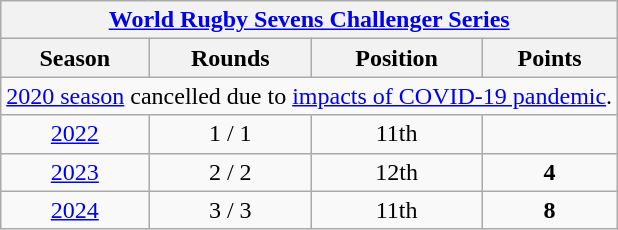<table class="wikitable sortable" style="text-align: center;">
<tr>
<th colspan="4"><a href='#'>World Rugby Sevens Challenger Series</a></th>
</tr>
<tr>
<th>Season</th>
<th>Rounds</th>
<th>Position</th>
<th>Points</th>
</tr>
<tr>
<td colspan="4" align="center"><a href='#'>2020 season</a> cancelled due to <a href='#'>impacts of COVID-19 pandemic</a>.</td>
</tr>
<tr>
<td><a href='#'>2022</a></td>
<td>1 / 1</td>
<td>11th</td>
<td></td>
</tr>
<tr>
<td><a href='#'>2023</a></td>
<td>2 / 2</td>
<td>12th</td>
<td><strong>4</strong></td>
</tr>
<tr>
<td><a href='#'>2024</a></td>
<td>3 / 3</td>
<td>11th</td>
<td><strong>8</strong></td>
</tr>
</table>
